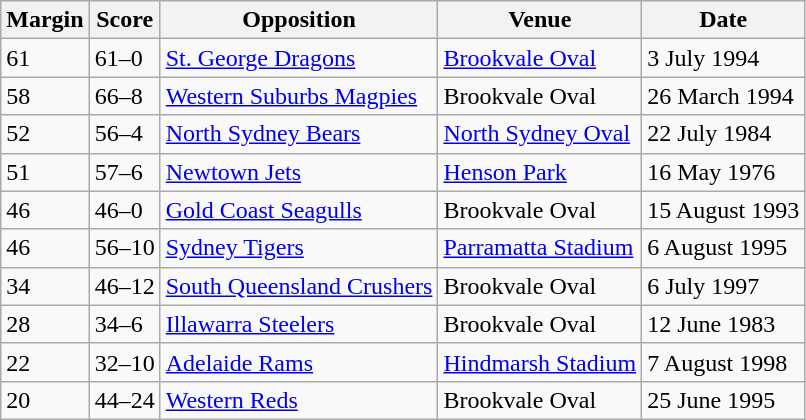<table class="wikitable" style="text-align:left;">
<tr>
<th>Margin</th>
<th>Score</th>
<th>Opposition</th>
<th>Venue</th>
<th>Date</th>
</tr>
<tr>
<td>61</td>
<td>61–0</td>
<td> <a href='#'>St. George Dragons</a></td>
<td><a href='#'>Brookvale Oval</a></td>
<td>3 July 1994</td>
</tr>
<tr>
<td>58</td>
<td>66–8</td>
<td> <a href='#'>Western Suburbs Magpies</a></td>
<td>Brookvale Oval</td>
<td>26 March 1994</td>
</tr>
<tr>
<td>52</td>
<td>56–4</td>
<td> <a href='#'>North Sydney Bears</a></td>
<td><a href='#'>North Sydney Oval</a></td>
<td>22 July 1984</td>
</tr>
<tr>
<td>51</td>
<td>57–6</td>
<td> <a href='#'>Newtown Jets</a></td>
<td><a href='#'>Henson Park</a></td>
<td>16 May 1976</td>
</tr>
<tr>
<td>46</td>
<td>46–0</td>
<td> <a href='#'>Gold Coast Seagulls</a></td>
<td>Brookvale Oval</td>
<td>15 August 1993</td>
</tr>
<tr>
<td>46</td>
<td>56–10</td>
<td> <a href='#'>Sydney Tigers</a></td>
<td><a href='#'>Parramatta Stadium</a></td>
<td>6 August 1995</td>
</tr>
<tr>
<td>34</td>
<td>46–12</td>
<td> <a href='#'>South Queensland Crushers</a></td>
<td>Brookvale Oval</td>
<td>6 July 1997</td>
</tr>
<tr>
<td>28</td>
<td>34–6</td>
<td> <a href='#'>Illawarra Steelers</a></td>
<td>Brookvale Oval</td>
<td>12 June 1983</td>
</tr>
<tr>
<td>22</td>
<td>32–10</td>
<td> <a href='#'>Adelaide Rams</a></td>
<td><a href='#'>Hindmarsh Stadium</a></td>
<td>7 August 1998</td>
</tr>
<tr>
<td>20</td>
<td>44–24</td>
<td> <a href='#'>Western Reds</a></td>
<td>Brookvale Oval</td>
<td>25 June 1995</td>
</tr>
</table>
